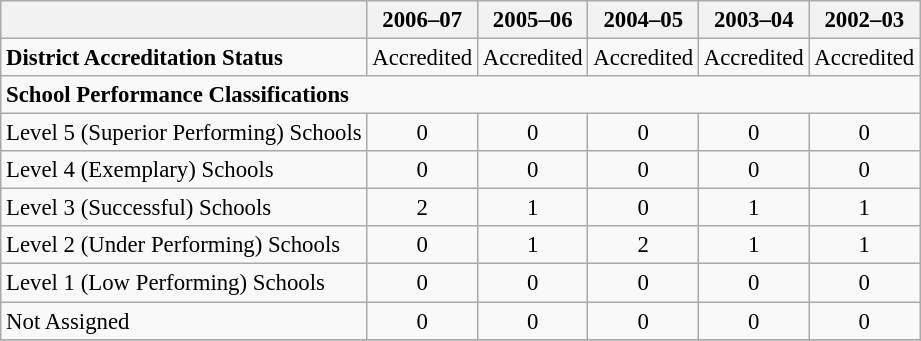<table class="wikitable" style="font-size: 95%;">
<tr>
<th></th>
<th>2006–07</th>
<th>2005–06</th>
<th>2004–05</th>
<th>2003–04</th>
<th>2002–03</th>
</tr>
<tr>
<td align="left"><strong>District Accreditation Status</strong></td>
<td align="center">Accredited</td>
<td align="center">Accredited</td>
<td align="center">Accredited</td>
<td align="center">Accredited</td>
<td align="center">Accredited</td>
</tr>
<tr>
<td align="left" colspan="6"><strong>School Performance Classifications</strong></td>
</tr>
<tr>
<td align="left">Level 5 (Superior Performing) Schools</td>
<td align="center">0</td>
<td align="center">0</td>
<td align="center">0</td>
<td align="center">0</td>
<td align="center">0</td>
</tr>
<tr>
<td align="left">Level 4 (Exemplary) Schools</td>
<td align="center">0</td>
<td align="center">0</td>
<td align="center">0</td>
<td align="center">0</td>
<td align="center">0</td>
</tr>
<tr>
<td align="left">Level 3 (Successful) Schools</td>
<td align="center">2</td>
<td align="center">1</td>
<td align="center">0</td>
<td align="center">1</td>
<td align="center">1</td>
</tr>
<tr>
<td align="left">Level 2 (Under Performing) Schools</td>
<td align="center">0</td>
<td align="center">1</td>
<td align="center">2</td>
<td align="center">1</td>
<td align="center">1</td>
</tr>
<tr>
<td align="left">Level 1 (Low Performing) Schools</td>
<td align="center">0</td>
<td align="center">0</td>
<td align="center">0</td>
<td align="center">0</td>
<td align="center">0</td>
</tr>
<tr>
<td align="left">Not Assigned</td>
<td align="center">0</td>
<td align="center">0</td>
<td align="center">0</td>
<td align="center">0</td>
<td align="center">0</td>
</tr>
<tr>
</tr>
</table>
